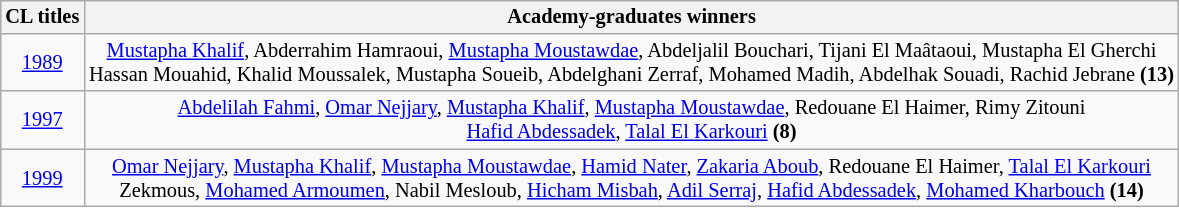<table class="wikitable" style="font-size:85%; background-color:#F9F9F9; text-align:center;margin-left:12px; margin-bottom:6px;" align="right">
<tr>
<th>CL titles</th>
<th>Academy-graduates winners</th>
</tr>
<tr>
<td><a href='#'>1989</a></td>
<td><a href='#'>Mustapha Khalif</a>, Abderrahim Hamraoui, <a href='#'>Mustapha Moustawdae</a>, Abdeljalil Bouchari, Tijani El Maâtaoui, Mustapha El Gherchi<br>Hassan Mouahid, Khalid Moussalek, Mustapha Soueib, Abdelghani Zerraf, Mohamed Madih, Abdelhak Souadi, Rachid Jebrane <strong>(13)</strong></td>
</tr>
<tr>
<td><a href='#'>1997</a></td>
<td><a href='#'>Abdelilah Fahmi</a>, <a href='#'>Omar Nejjary</a>, <a href='#'>Mustapha Khalif</a>, <a href='#'>Mustapha Moustawdae</a>, Redouane El Haimer, Rimy Zitouni<br><a href='#'>Hafid Abdessadek</a>, <a href='#'>Talal El Karkouri</a> <strong>(8)</strong></td>
</tr>
<tr>
<td><a href='#'>1999</a></td>
<td><a href='#'>Omar Nejjary</a>, <a href='#'>Mustapha Khalif</a>, <a href='#'>Mustapha Moustawdae</a>, <a href='#'>Hamid Nater</a>, <a href='#'>Zakaria Aboub</a>, Redouane El Haimer, <a href='#'>Talal El Karkouri</a><br>Zekmous, <a href='#'>Mohamed Armoumen</a>, Nabil Mesloub, <a href='#'>Hicham Misbah</a>, <a href='#'>Adil Serraj</a>, <a href='#'>Hafid Abdessadek</a>, <a href='#'>Mohamed Kharbouch</a> <strong>(14)</strong></td>
</tr>
<tr style="text-align:left; background:#FFFFFF; border-left-style:hidden; border-bottom-style:hidden; border-right-style:hidden; border-top:solid 1px #AAAAAA;">
<td colspan="2"></td>
</tr>
</table>
